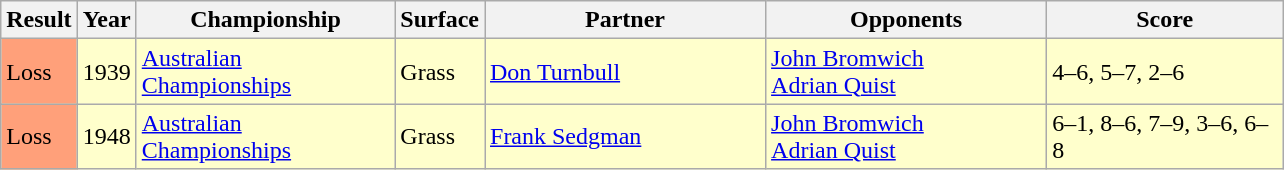<table class="sortable wikitable">
<tr>
<th style="width:40px">Result</th>
<th style="width:30px">Year</th>
<th style="width:165px">Championship</th>
<th style="width:50px">Surface</th>
<th style="width:180px">Partner</th>
<th style="width:180px">Opponents</th>
<th style="width:150px" class="unsortable">Score</th>
</tr>
<tr style="background:#ffc;">
<td style="background:#ffa07a;">Loss</td>
<td>1939</td>
<td><a href='#'>Australian Championships</a></td>
<td>Grass</td>
<td> <a href='#'>Don Turnbull</a></td>
<td> <a href='#'>John Bromwich</a> <br>  <a href='#'>Adrian Quist</a></td>
<td>4–6, 5–7, 2–6</td>
</tr>
<tr style="background:#ffc;">
<td style="background:#ffa07a;">Loss</td>
<td>1948</td>
<td><a href='#'>Australian Championships</a></td>
<td>Grass</td>
<td> <a href='#'>Frank Sedgman</a></td>
<td> <a href='#'>John Bromwich</a> <br>  <a href='#'>Adrian Quist</a></td>
<td>6–1, 8–6, 7–9, 3–6, 6–8</td>
</tr>
</table>
